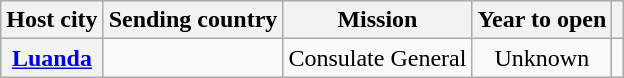<table class="wikitable plainrowheaders">
<tr>
<th scope="col">Host city</th>
<th scope="col">Sending country</th>
<th scope="col">Mission</th>
<th scope="col">Year to open</th>
<th scope="col"></th>
</tr>
<tr>
<th rowspan="8"><a href='#'>Luanda</a></th>
<td></td>
<td style="text-align:center;">Consulate General</td>
<td style="text-align:center;">Unknown</td>
<td style="text-align:center;"></td>
</tr>
</table>
